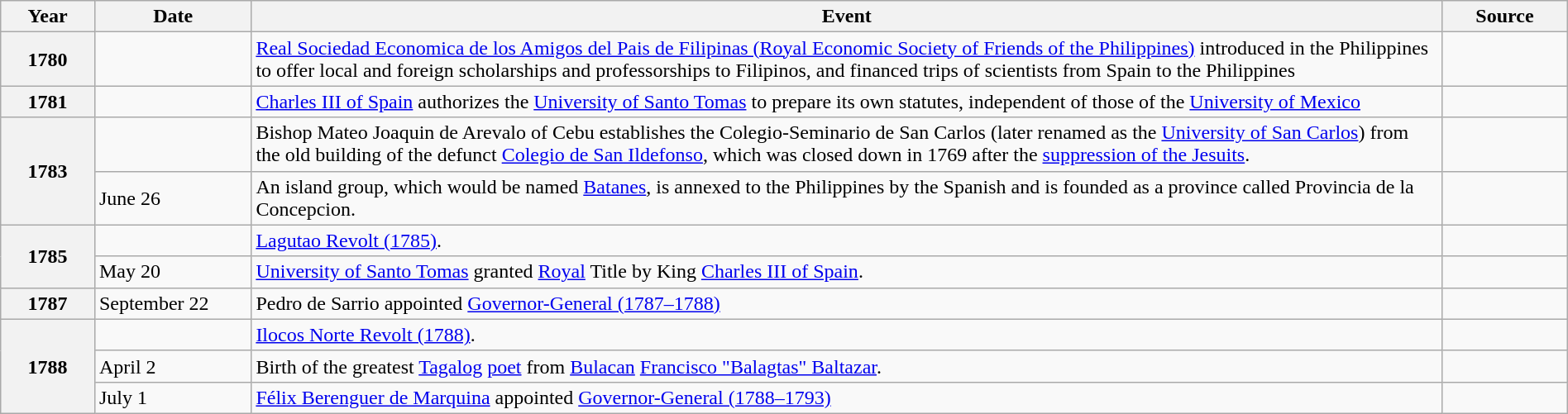<table class="wikitable toptextcells" style="width:100%;">
<tr>
<th scope="col" style="width:6%;">Year</th>
<th scope="col" style="width:10%;">Date</th>
<th scope="col">Event</th>
<th scope="col" style="width:8%;">Source</th>
</tr>
<tr>
<th scope="row">1780</th>
<td></td>
<td><a href='#'>Real Sociedad Economica de los Amigos del Pais de Filipinas (Royal Economic Society of Friends of the Philippines)</a> introduced in the Philippines to offer local and foreign scholarships and professorships to Filipinos, and financed trips of scientists from Spain to the Philippines</td>
<td></td>
</tr>
<tr>
<th scope="row">1781</th>
<td></td>
<td><a href='#'>Charles III of Spain</a> authorizes the <a href='#'>University of Santo Tomas</a> to prepare its own statutes, independent of those of the <a href='#'>University of Mexico</a></td>
<td></td>
</tr>
<tr>
<th scope="row" rowspan="2">1783</th>
<td></td>
<td>Bishop Mateo Joaquin de Arevalo of Cebu establishes the Colegio-Seminario de San Carlos (later renamed as the <a href='#'>University of San Carlos</a>) from the old building of the defunct <a href='#'>Colegio de San Ildefonso</a>, which was closed down in 1769 after the <a href='#'>suppression of the Jesuits</a>.</td>
<td></td>
</tr>
<tr>
<td>June 26</td>
<td>An island group, which would be named <a href='#'>Batanes</a>, is annexed to the Philippines by the Spanish and is founded as a province called Provincia de la Concepcion.</td>
<td></td>
</tr>
<tr>
<th scope="row" rowspan="2">1785</th>
<td></td>
<td><a href='#'>Lagutao Revolt (1785)</a>.</td>
<td></td>
</tr>
<tr>
<td>May 20</td>
<td><a href='#'>University of Santo Tomas</a> granted <a href='#'>Royal</a> Title by King <a href='#'>Charles III of Spain</a>.</td>
<td></td>
</tr>
<tr>
<th scope="row">1787</th>
<td>September 22</td>
<td>Pedro de Sarrio appointed <a href='#'>Governor-General (1787–1788)</a></td>
<td></td>
</tr>
<tr>
<th scope="row" rowspan="3">1788</th>
<td></td>
<td><a href='#'>Ilocos Norte Revolt (1788)</a>.</td>
<td></td>
</tr>
<tr>
<td>April 2</td>
<td>Birth of the greatest <a href='#'>Tagalog</a> <a href='#'>poet</a> from <a href='#'>Bulacan</a> <a href='#'>Francisco "Balagtas" Baltazar</a>.</td>
<td></td>
</tr>
<tr>
<td>July 1</td>
<td><a href='#'>Félix Berenguer de Marquina</a> appointed <a href='#'>Governor-General (1788–1793)</a></td>
<td></td>
</tr>
</table>
